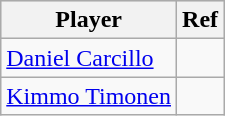<table class="wikitable">
<tr style="background:#ddd;">
<th>Player</th>
<th>Ref</th>
</tr>
<tr>
<td><a href='#'>Daniel Carcillo</a></td>
<td></td>
</tr>
<tr>
<td><a href='#'>Kimmo Timonen</a></td>
<td></td>
</tr>
</table>
